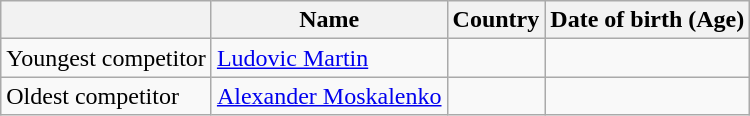<table class="wikitable sortable">
<tr>
<th></th>
<th>Name</th>
<th>Country</th>
<th>Date of birth (Age)</th>
</tr>
<tr>
<td>Youngest competitor</td>
<td><a href='#'>Ludovic Martin</a></td>
<td></td>
<td></td>
</tr>
<tr>
<td>Oldest competitor</td>
<td><a href='#'>Alexander Moskalenko</a></td>
<td></td>
<td></td>
</tr>
</table>
